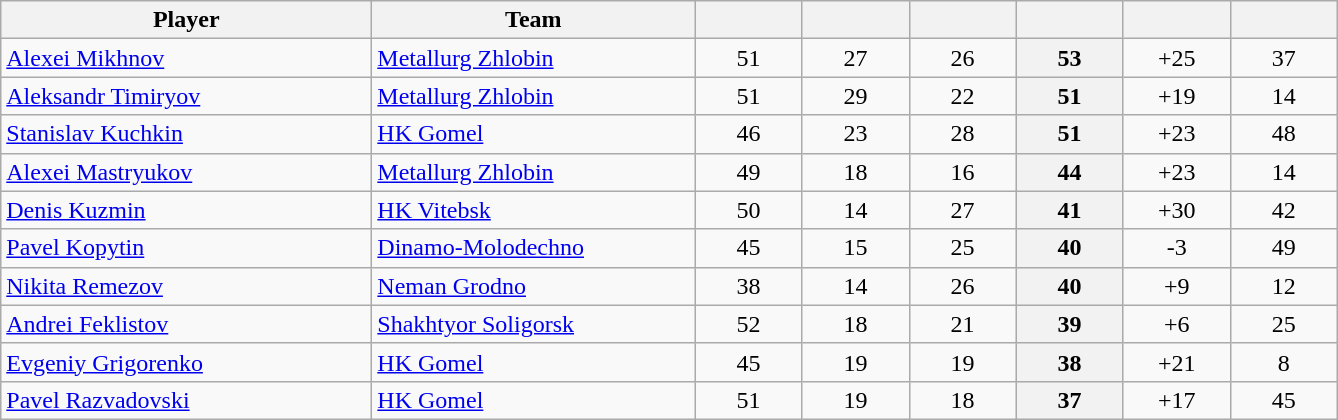<table class="wikitable sortable" style="text-align: center">
<tr>
<th style="width: 15em;">Player</th>
<th style="width: 13em;">Team</th>
<th style="width: 4em;"></th>
<th style="width: 4em;"></th>
<th style="width: 4em;"></th>
<th style="width: 4em;"></th>
<th style="width: 4em;"></th>
<th style="width: 4em;"></th>
</tr>
<tr>
<td style="text-align:left;"> <a href='#'>Alexei Mikhnov</a></td>
<td style="text-align:left;"><a href='#'>Metallurg Zhlobin</a></td>
<td>51</td>
<td>27</td>
<td>26</td>
<th>53</th>
<td>+25</td>
<td>37</td>
</tr>
<tr>
<td style="text-align:left;"> <a href='#'>Aleksandr Timiryov</a></td>
<td style="text-align:left;"><a href='#'>Metallurg Zhlobin</a></td>
<td>51</td>
<td>29</td>
<td>22</td>
<th>51</th>
<td>+19</td>
<td>14</td>
</tr>
<tr>
<td style="text-align:left;"> <a href='#'>Stanislav Kuchkin</a></td>
<td style="text-align:left;"><a href='#'>HK Gomel</a></td>
<td>46</td>
<td>23</td>
<td>28</td>
<th>51</th>
<td>+23</td>
<td>48</td>
</tr>
<tr>
<td style="text-align:left;"> <a href='#'>Alexei Mastryukov</a></td>
<td style="text-align:left;"><a href='#'>Metallurg Zhlobin</a></td>
<td>49</td>
<td>18</td>
<td>16</td>
<th>44</th>
<td>+23</td>
<td>14</td>
</tr>
<tr>
<td style="text-align:left;"> <a href='#'>Denis Kuzmin</a></td>
<td style="text-align:left;"><a href='#'>HK Vitebsk</a></td>
<td>50</td>
<td>14</td>
<td>27</td>
<th>41</th>
<td>+30</td>
<td>42</td>
</tr>
<tr>
<td style="text-align:left;"> <a href='#'>Pavel Kopytin</a></td>
<td style="text-align:left;"><a href='#'>Dinamo-Molodechno</a></td>
<td>45</td>
<td>15</td>
<td>25</td>
<th>40</th>
<td>-3</td>
<td>49</td>
</tr>
<tr>
<td style="text-align:left;"> <a href='#'>Nikita Remezov</a></td>
<td style="text-align:left;"><a href='#'>Neman Grodno</a></td>
<td>38</td>
<td>14</td>
<td>26</td>
<th>40</th>
<td>+9</td>
<td>12</td>
</tr>
<tr>
<td style="text-align:left;"> <a href='#'>Andrei Feklistov</a></td>
<td style="text-align:left;"><a href='#'>Shakhtyor Soligorsk</a></td>
<td>52</td>
<td>18</td>
<td>21</td>
<th>39</th>
<td>+6</td>
<td>25</td>
</tr>
<tr>
<td style="text-align:left;"> <a href='#'>Evgeniy Grigorenko</a></td>
<td style="text-align:left;"><a href='#'>HK Gomel</a></td>
<td>45</td>
<td>19</td>
<td>19</td>
<th>38</th>
<td>+21</td>
<td>8</td>
</tr>
<tr>
<td style="text-align:left;"> <a href='#'>Pavel Razvadovski</a></td>
<td style="text-align:left;"><a href='#'>HK Gomel</a></td>
<td>51</td>
<td>19</td>
<td>18</td>
<th>37</th>
<td>+17</td>
<td>45</td>
</tr>
</table>
